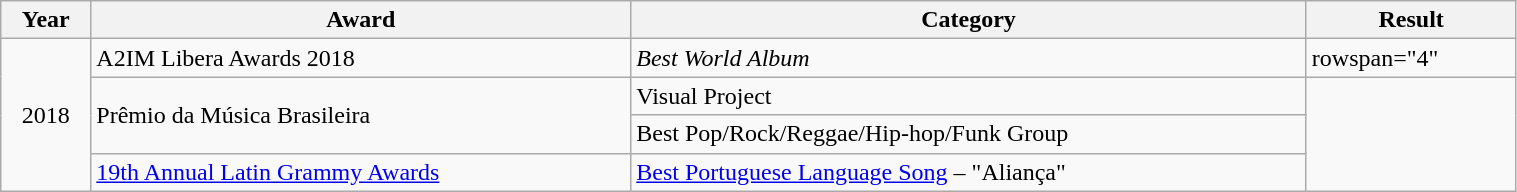<table class="wikitable" width="80%">
<tr>
<th>Year</th>
<th>Award</th>
<th>Category</th>
<th>Result</th>
</tr>
<tr>
<td rowspan="4" align="center">2018</td>
<td>A2IM Libera Awards 2018</td>
<td><em>Best World Album</em></td>
<td>rowspan="4" </td>
</tr>
<tr>
<td rowspan="2">Prêmio da Música Brasileira</td>
<td>Visual Project</td>
</tr>
<tr>
<td>Best Pop/Rock/Reggae/Hip-hop/Funk Group</td>
</tr>
<tr>
<td><a href='#'>19th Annual Latin Grammy Awards</a></td>
<td><a href='#'>Best Portuguese Language Song</a> – "Aliança"</td>
</tr>
</table>
